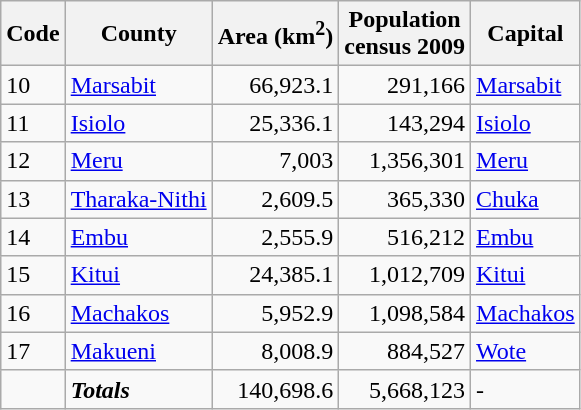<table class="sortable wikitable">
<tr>
<th>Code</th>
<th>County</th>
<th>Area (km<sup>2</sup>)</th>
<th>Population<br>census 2009</th>
<th>Capital</th>
</tr>
<tr>
<td>10</td>
<td><a href='#'>Marsabit</a></td>
<td align="right">66,923.1</td>
<td align="right">291,166</td>
<td><a href='#'>Marsabit</a></td>
</tr>
<tr>
<td>11</td>
<td><a href='#'>Isiolo</a></td>
<td align="right">25,336.1</td>
<td align="right">143,294</td>
<td><a href='#'>Isiolo</a></td>
</tr>
<tr>
<td>12</td>
<td><a href='#'>Meru</a></td>
<td align="right">7,003</td>
<td align="right">1,356,301</td>
<td><a href='#'>Meru</a></td>
</tr>
<tr>
<td>13</td>
<td><a href='#'>Tharaka-Nithi</a></td>
<td align="right">2,609.5</td>
<td align="right">365,330</td>
<td><a href='#'>Chuka</a></td>
</tr>
<tr>
<td>14</td>
<td><a href='#'>Embu</a></td>
<td align="right">2,555.9</td>
<td align="right">516,212</td>
<td><a href='#'>Embu</a></td>
</tr>
<tr>
<td>15</td>
<td><a href='#'>Kitui</a></td>
<td align="right">24,385.1</td>
<td align="right">1,012,709</td>
<td><a href='#'>Kitui</a></td>
</tr>
<tr>
<td>16</td>
<td><a href='#'>Machakos</a></td>
<td align="right">5,952.9</td>
<td align="right">1,098,584</td>
<td><a href='#'>Machakos</a></td>
</tr>
<tr>
<td>17</td>
<td><a href='#'>Makueni</a></td>
<td align="right">8,008.9</td>
<td align="right">884,527</td>
<td><a href='#'>Wote</a></td>
</tr>
<tr>
<td></td>
<td><strong><em>Totals</em></strong></td>
<td align="right">140,698.6</td>
<td align="right">5,668,123</td>
<td>-</td>
</tr>
</table>
